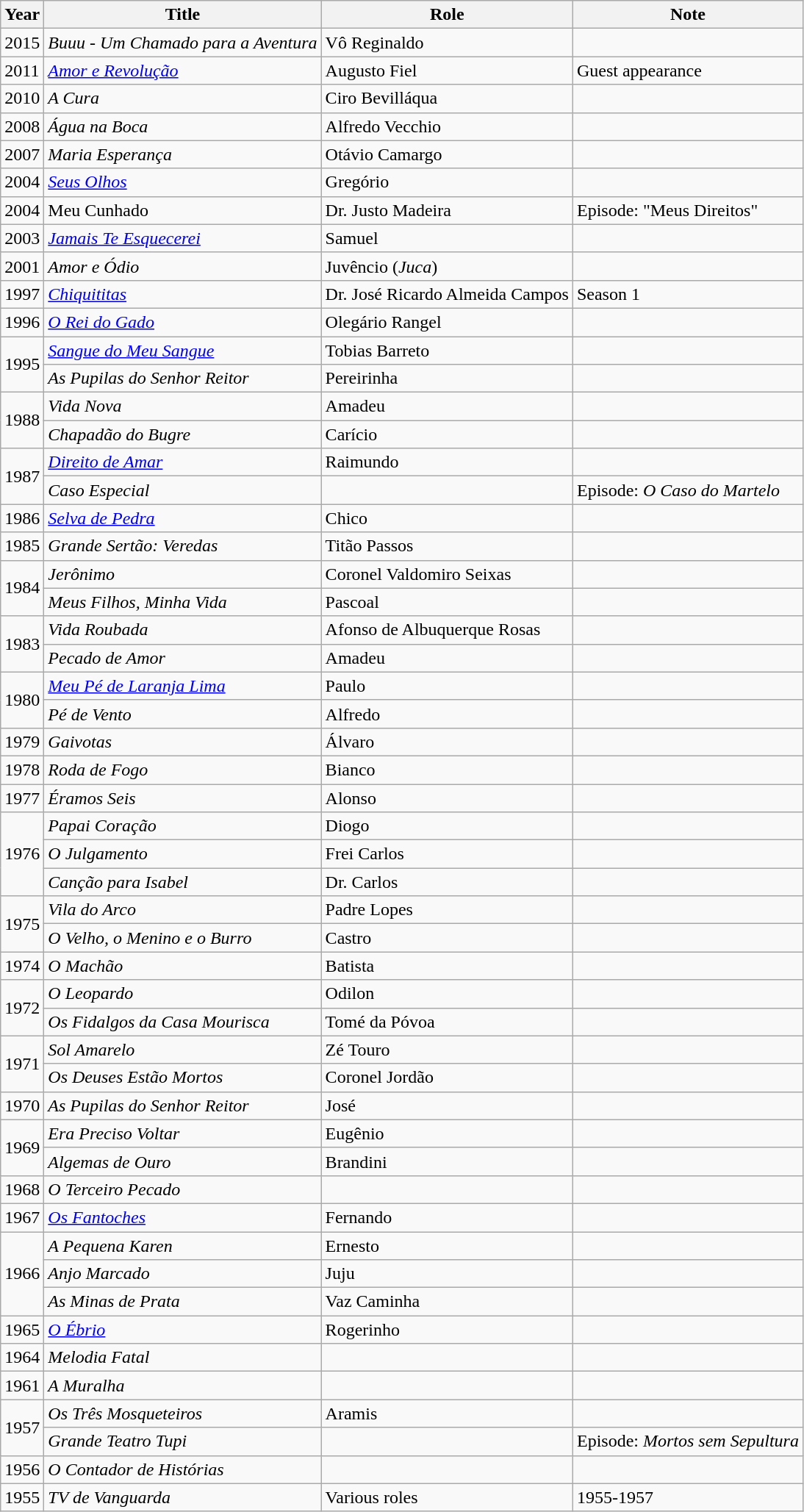<table class="wikitable">
<tr>
<th>Year</th>
<th>Title</th>
<th>Role</th>
<th>Note</th>
</tr>
<tr>
<td>2015</td>
<td><em>Buuu - Um Chamado para a Aventura</em></td>
<td>Vô Reginaldo</td>
<td></td>
</tr>
<tr>
<td>2011</td>
<td><em><a href='#'>Amor e Revolução</a></em></td>
<td>Augusto Fiel</td>
<td>Guest appearance</td>
</tr>
<tr>
<td>2010</td>
<td><em>A Cura</em></td>
<td>Ciro Bevilláqua</td>
<td></td>
</tr>
<tr>
<td>2008</td>
<td><em>Água na Boca</em></td>
<td>Alfredo Vecchio</td>
<td></td>
</tr>
<tr>
<td>2007</td>
<td><em>Maria Esperança</em></td>
<td>Otávio Camargo</td>
<td></td>
</tr>
<tr>
<td>2004</td>
<td><em><a href='#'>Seus Olhos</a></em></td>
<td>Gregório</td>
<td></td>
</tr>
<tr>
<td>2004</td>
<td>Meu Cunhado</td>
<td>Dr. Justo Madeira</td>
<td>Episode: "Meus Direitos"</td>
</tr>
<tr>
<td>2003</td>
<td><em><a href='#'>Jamais Te Esquecerei</a></em></td>
<td>Samuel</td>
<td></td>
</tr>
<tr>
<td>2001</td>
<td><em>Amor e Ódio</em></td>
<td>Juvêncio (<em>Juca</em>)</td>
<td></td>
</tr>
<tr>
<td>1997</td>
<td><em><a href='#'>Chiquititas</a></em></td>
<td>Dr. José Ricardo Almeida Campos</td>
<td>Season 1</td>
</tr>
<tr>
<td>1996</td>
<td><em><a href='#'>O Rei do Gado</a></em></td>
<td>Olegário Rangel</td>
<td></td>
</tr>
<tr>
<td rowspan="2">1995</td>
<td><em><a href='#'>Sangue do Meu Sangue</a></em></td>
<td>Tobias Barreto</td>
<td></td>
</tr>
<tr>
<td><em>As Pupilas do Senhor Reitor</em></td>
<td>Pereirinha</td>
<td></td>
</tr>
<tr>
<td rowspan="2">1988</td>
<td><em>Vida Nova</em></td>
<td>Amadeu</td>
<td></td>
</tr>
<tr>
<td><em>Chapadão do Bugre</em></td>
<td>Carício</td>
<td></td>
</tr>
<tr>
<td rowspan="2">1987</td>
<td><em><a href='#'>Direito de Amar</a></em></td>
<td>Raimundo</td>
<td></td>
</tr>
<tr>
<td><em>Caso Especial</em></td>
<td></td>
<td>Episode: <em>O Caso do Martelo</em></td>
</tr>
<tr>
<td>1986</td>
<td><em><a href='#'>Selva de Pedra</a></em></td>
<td>Chico</td>
<td></td>
</tr>
<tr>
<td>1985</td>
<td><em>Grande Sertão: Veredas</em></td>
<td>Titão Passos</td>
<td></td>
</tr>
<tr>
<td rowspan="2">1984</td>
<td><em>Jerônimo</em></td>
<td>Coronel Valdomiro Seixas</td>
<td></td>
</tr>
<tr>
<td><em>Meus Filhos, Minha Vida</em></td>
<td>Pascoal</td>
<td></td>
</tr>
<tr>
<td rowspan="2">1983</td>
<td><em>Vida Roubada</em></td>
<td>Afonso de Albuquerque Rosas</td>
<td></td>
</tr>
<tr>
<td><em>Pecado de Amor</em></td>
<td>Amadeu</td>
<td></td>
</tr>
<tr>
<td rowspan="2">1980</td>
<td><em><a href='#'>Meu Pé de Laranja Lima</a></em></td>
<td>Paulo</td>
<td></td>
</tr>
<tr>
<td><em>Pé de Vento</em></td>
<td>Alfredo</td>
<td></td>
</tr>
<tr>
<td>1979</td>
<td><em>Gaivotas</em></td>
<td>Álvaro</td>
<td></td>
</tr>
<tr>
<td>1978</td>
<td><em>Roda de Fogo</em></td>
<td>Bianco</td>
<td></td>
</tr>
<tr>
<td>1977</td>
<td><em>Éramos Seis</em></td>
<td>Alonso</td>
<td></td>
</tr>
<tr>
<td rowspan="3">1976</td>
<td><em>Papai Coração</em></td>
<td>Diogo</td>
<td></td>
</tr>
<tr>
<td><em>O Julgamento</em></td>
<td>Frei Carlos</td>
<td></td>
</tr>
<tr>
<td><em>Canção para Isabel</em></td>
<td>Dr. Carlos</td>
<td></td>
</tr>
<tr>
<td rowspan="2">1975</td>
<td><em>Vila do Arco</em></td>
<td>Padre Lopes</td>
<td></td>
</tr>
<tr>
<td><em>O Velho, o Menino e o Burro</em></td>
<td>Castro</td>
<td></td>
</tr>
<tr>
<td>1974</td>
<td><em>O Machão</em></td>
<td>Batista</td>
<td></td>
</tr>
<tr>
<td rowspan="2">1972</td>
<td><em>O Leopardo</em></td>
<td>Odilon</td>
<td></td>
</tr>
<tr>
<td><em>Os Fidalgos da Casa Mourisca</em></td>
<td>Tomé da Póvoa</td>
<td></td>
</tr>
<tr>
<td rowspan="2">1971</td>
<td><em>Sol Amarelo</em></td>
<td>Zé Touro</td>
<td></td>
</tr>
<tr>
<td><em>Os Deuses Estão Mortos</em></td>
<td>Coronel Jordão</td>
<td></td>
</tr>
<tr>
<td>1970</td>
<td><em>As Pupilas do Senhor Reitor</em></td>
<td>José</td>
<td></td>
</tr>
<tr>
<td rowspan="2">1969</td>
<td><em>Era Preciso Voltar</em></td>
<td>Eugênio</td>
<td></td>
</tr>
<tr>
<td><em>Algemas de Ouro</em></td>
<td>Brandini</td>
<td></td>
</tr>
<tr>
<td>1968</td>
<td><em>O Terceiro Pecado</em></td>
<td></td>
<td></td>
</tr>
<tr>
<td>1967</td>
<td><em><a href='#'>Os Fantoches</a></em></td>
<td>Fernando</td>
<td></td>
</tr>
<tr>
<td rowspan="3">1966</td>
<td><em>A Pequena Karen</em></td>
<td>Ernesto</td>
<td></td>
</tr>
<tr>
<td><em>Anjo Marcado</em></td>
<td>Juju</td>
<td></td>
</tr>
<tr>
<td><em>As Minas de Prata</em></td>
<td>Vaz Caminha</td>
<td></td>
</tr>
<tr>
<td>1965</td>
<td><em><a href='#'>O Ébrio</a></em></td>
<td>Rogerinho</td>
<td></td>
</tr>
<tr>
<td>1964</td>
<td><em>Melodia Fatal</em></td>
<td></td>
<td></td>
</tr>
<tr>
<td>1961</td>
<td><em>A Muralha</em></td>
<td></td>
<td></td>
</tr>
<tr>
<td rowspan="2">1957</td>
<td><em>Os Três Mosqueteiros</em></td>
<td>Aramis</td>
<td></td>
</tr>
<tr>
<td><em>Grande Teatro Tupi</em></td>
<td></td>
<td>Episode: <em>Mortos sem Sepultura</em></td>
</tr>
<tr>
<td>1956</td>
<td><em>O Contador de Histórias</em></td>
<td></td>
<td></td>
</tr>
<tr>
<td>1955</td>
<td><em>TV de Vanguarda</em></td>
<td>Various roles</td>
<td>1955-1957</td>
</tr>
</table>
